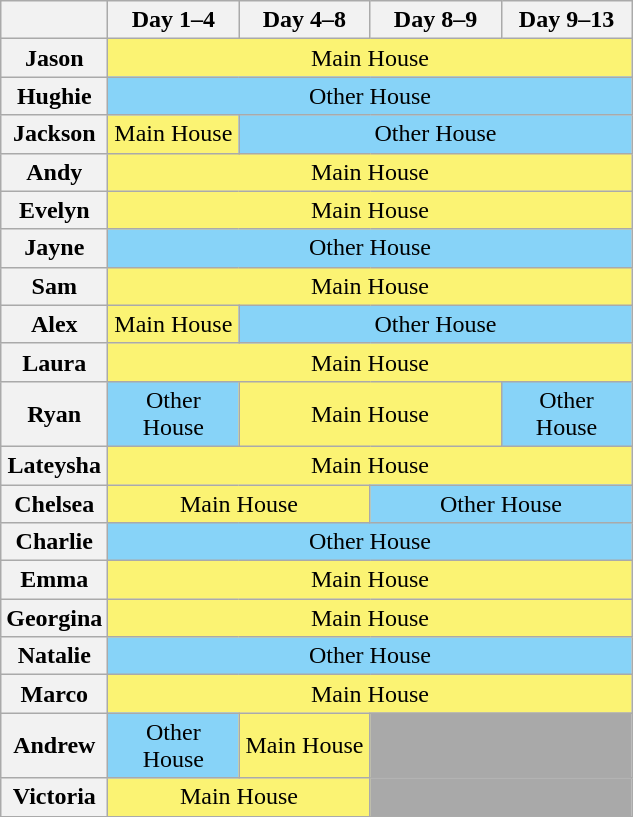<table class="wikitable" style="text-align:center;">
<tr>
<th></th>
<th style="width:80px;">Day 1–4</th>
<th style="width:80px;">Day 4–8</th>
<th style="width:80px;">Day 8–9</th>
<th style="width:80px;">Day 9–13</th>
</tr>
<tr>
<th>Jason</th>
<td colspan="4" style="background:#FBF373;">Main House</td>
</tr>
<tr>
<th>Hughie</th>
<td colspan="4" style="background:#87D3F8;">Other House</td>
</tr>
<tr>
<th>Jackson</th>
<td style="background:#FBF373;">Main House</td>
<td colspan="3" style="background:#87D3F8;">Other House</td>
</tr>
<tr>
<th>Andy</th>
<td colspan="4" style="background:#FBF373;">Main House</td>
</tr>
<tr>
<th>Evelyn</th>
<td colspan="4" style="background:#FBF373;">Main House</td>
</tr>
<tr>
<th>Jayne</th>
<td colspan="4" style="background:#87D3F8;">Other House</td>
</tr>
<tr>
<th>Sam</th>
<td colspan="4" style="background:#FBF373;">Main House</td>
</tr>
<tr>
<th>Alex</th>
<td style="background:#FBF373;">Main House</td>
<td colspan="3" style="background:#87D3F8;">Other House</td>
</tr>
<tr>
<th>Laura</th>
<td colspan="4" style="background:#FBF373;">Main House</td>
</tr>
<tr>
<th>Ryan</th>
<td style="background:#87D3F8;">Other House</td>
<td colspan="2" style="background:#FBF373;">Main House</td>
<td style="background:#87D3F8;">Other House</td>
</tr>
<tr>
<th>Lateysha</th>
<td colspan="4" style="background:#FBF373;">Main House</td>
</tr>
<tr>
<th>Chelsea</th>
<td colspan="2" style="background:#FBF373;">Main House</td>
<td colspan="2" style="background:#87D3F8;">Other House</td>
</tr>
<tr>
<th>Charlie</th>
<td colspan="4" style="background:#87D3F8;">Other House</td>
</tr>
<tr>
<th>Emma</th>
<td colspan="4" style="background:#FBF373;">Main House</td>
</tr>
<tr>
<th>Georgina</th>
<td colspan="4" style="background:#FBF373;">Main House</td>
</tr>
<tr>
<th>Natalie</th>
<td colspan="4" style="background:#87D3F8;">Other House</td>
</tr>
<tr>
<th>Marco</th>
<td colspan="4" style="background:#FBF373;">Main House</td>
</tr>
<tr>
<th>Andrew</th>
<td style="background:#87D3F8;">Other House</td>
<td style="background:#FBF373;">Main House</td>
<td colspan="2" bgcolor="A9A9A9"></td>
</tr>
<tr>
<th>Victoria</th>
<td colspan="2" style="background:#FBF373;">Main House</td>
<td colspan="2" bgcolor="A9A9A9"></td>
</tr>
<tr>
</tr>
</table>
